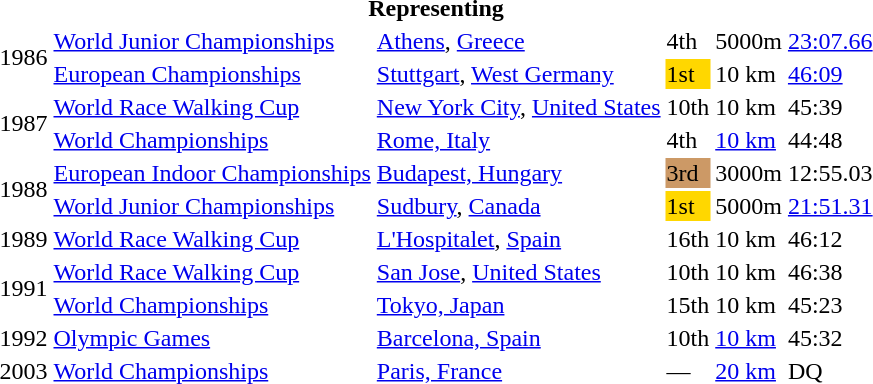<table>
<tr>
<th colspan="6">Representing </th>
</tr>
<tr>
<td rowspan=2>1986</td>
<td><a href='#'>World Junior Championships</a></td>
<td><a href='#'>Athens</a>, <a href='#'>Greece</a></td>
<td>4th</td>
<td>5000m</td>
<td><a href='#'>23:07.66</a></td>
</tr>
<tr>
<td><a href='#'>European Championships</a></td>
<td><a href='#'>Stuttgart</a>, <a href='#'>West Germany</a></td>
<td bgcolor="gold">1st</td>
<td>10 km</td>
<td><a href='#'>46:09</a></td>
</tr>
<tr>
<td rowspan=2>1987</td>
<td><a href='#'>World Race Walking Cup</a></td>
<td><a href='#'>New York City</a>, <a href='#'>United States</a></td>
<td>10th</td>
<td>10 km</td>
<td>45:39</td>
</tr>
<tr>
<td><a href='#'>World Championships</a></td>
<td><a href='#'>Rome, Italy</a></td>
<td>4th</td>
<td><a href='#'>10 km</a></td>
<td>44:48</td>
</tr>
<tr>
<td rowspan=2>1988</td>
<td><a href='#'>European Indoor Championships</a></td>
<td><a href='#'>Budapest, Hungary</a></td>
<td bgcolor="cc9966">3rd</td>
<td>3000m</td>
<td>12:55.03</td>
</tr>
<tr>
<td><a href='#'>World Junior Championships</a></td>
<td><a href='#'>Sudbury</a>, <a href='#'>Canada</a></td>
<td bgcolor="gold">1st</td>
<td>5000m</td>
<td><a href='#'>21:51.31</a></td>
</tr>
<tr>
<td>1989</td>
<td><a href='#'>World Race Walking Cup</a></td>
<td><a href='#'>L'Hospitalet</a>, <a href='#'>Spain</a></td>
<td>16th</td>
<td>10 km</td>
<td>46:12</td>
</tr>
<tr>
<td rowspan=2>1991</td>
<td><a href='#'>World Race Walking Cup</a></td>
<td><a href='#'>San Jose</a>, <a href='#'>United States</a></td>
<td>10th</td>
<td>10 km</td>
<td>46:38</td>
</tr>
<tr>
<td><a href='#'>World Championships</a></td>
<td><a href='#'>Tokyo, Japan</a></td>
<td>15th</td>
<td>10 km</td>
<td>45:23</td>
</tr>
<tr>
<td>1992</td>
<td><a href='#'>Olympic Games</a></td>
<td><a href='#'>Barcelona, Spain</a></td>
<td>10th</td>
<td><a href='#'>10 km</a></td>
<td>45:32</td>
</tr>
<tr>
<td>2003</td>
<td><a href='#'>World Championships</a></td>
<td><a href='#'>Paris, France</a></td>
<td>—</td>
<td><a href='#'>20 km</a></td>
<td>DQ</td>
</tr>
</table>
